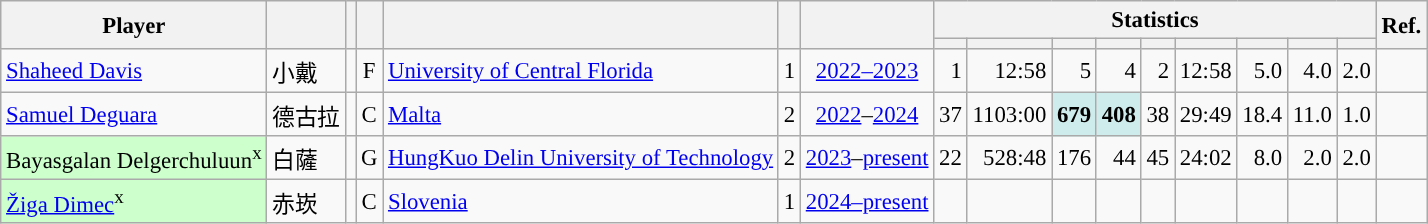<table class="wikitable sortable" style="font-size:95%; text-align:right;">
<tr>
<th rowspan="2">Player</th>
<th rowspan="2"></th>
<th rowspan="2"></th>
<th rowspan="2"></th>
<th rowspan="2"></th>
<th rowspan="2"></th>
<th rowspan="2"></th>
<th colspan="9">Statistics</th>
<th rowspan="2">Ref.</th>
</tr>
<tr>
<th></th>
<th></th>
<th></th>
<th></th>
<th></th>
<th></th>
<th></th>
<th></th>
<th></th>
</tr>
<tr>
<td align="left"><a href='#'>Shaheed Davis</a></td>
<td align="left">小戴</td>
<td align="center"></td>
<td align="center">F</td>
<td align="left"><a href='#'>University of Central Florida</a></td>
<td align="center">1</td>
<td align="center"><a href='#'>2022–2023</a></td>
<td>1</td>
<td>12:58</td>
<td>5</td>
<td>4</td>
<td>2</td>
<td>12:58</td>
<td>5.0</td>
<td>4.0</td>
<td>2.0</td>
<td align="center"></td>
</tr>
<tr>
<td align="left"><a href='#'>Samuel Deguara</a></td>
<td align="left">德古拉</td>
<td align="center"></td>
<td align="center">C</td>
<td align="left"><a href='#'>Malta</a></td>
<td align="center">2</td>
<td align="center"><a href='#'>2022</a>–<a href='#'>2024</a></td>
<td>37</td>
<td>1103:00</td>
<td bgcolor="#CFECEC"><strong>679</strong></td>
<td bgcolor="#CFECEC"><strong>408</strong></td>
<td>38</td>
<td>29:49</td>
<td>18.4</td>
<td>11.0</td>
<td>1.0</td>
<td align="center"></td>
</tr>
<tr>
<td align="left" bgcolor="#CCFFCC">Bayasgalan Delgerchuluun<sup>x</sup></td>
<td align="left">白薩</td>
<td align="center"></td>
<td align="center">G</td>
<td align="left"><a href='#'>HungKuo Delin University of Technology</a></td>
<td align="center">2</td>
<td align="center"><a href='#'>2023</a>–<a href='#'>present</a></td>
<td>22</td>
<td>528:48</td>
<td>176</td>
<td>44</td>
<td>45</td>
<td>24:02</td>
<td>8.0</td>
<td>2.0</td>
<td>2.0</td>
<td align="center"></td>
</tr>
<tr>
<td align="left" bgcolor="#CCFFCC"><a href='#'>Žiga Dimec</a><sup>x</sup></td>
<td align="left">赤崁</td>
<td align="center"></td>
<td align="center">C</td>
<td align="left"><a href='#'>Slovenia</a></td>
<td align="center">1</td>
<td align="center"><a href='#'>2024–present</a></td>
<td></td>
<td></td>
<td></td>
<td></td>
<td></td>
<td></td>
<td></td>
<td></td>
<td></td>
<td align="center"></td>
</tr>
</table>
